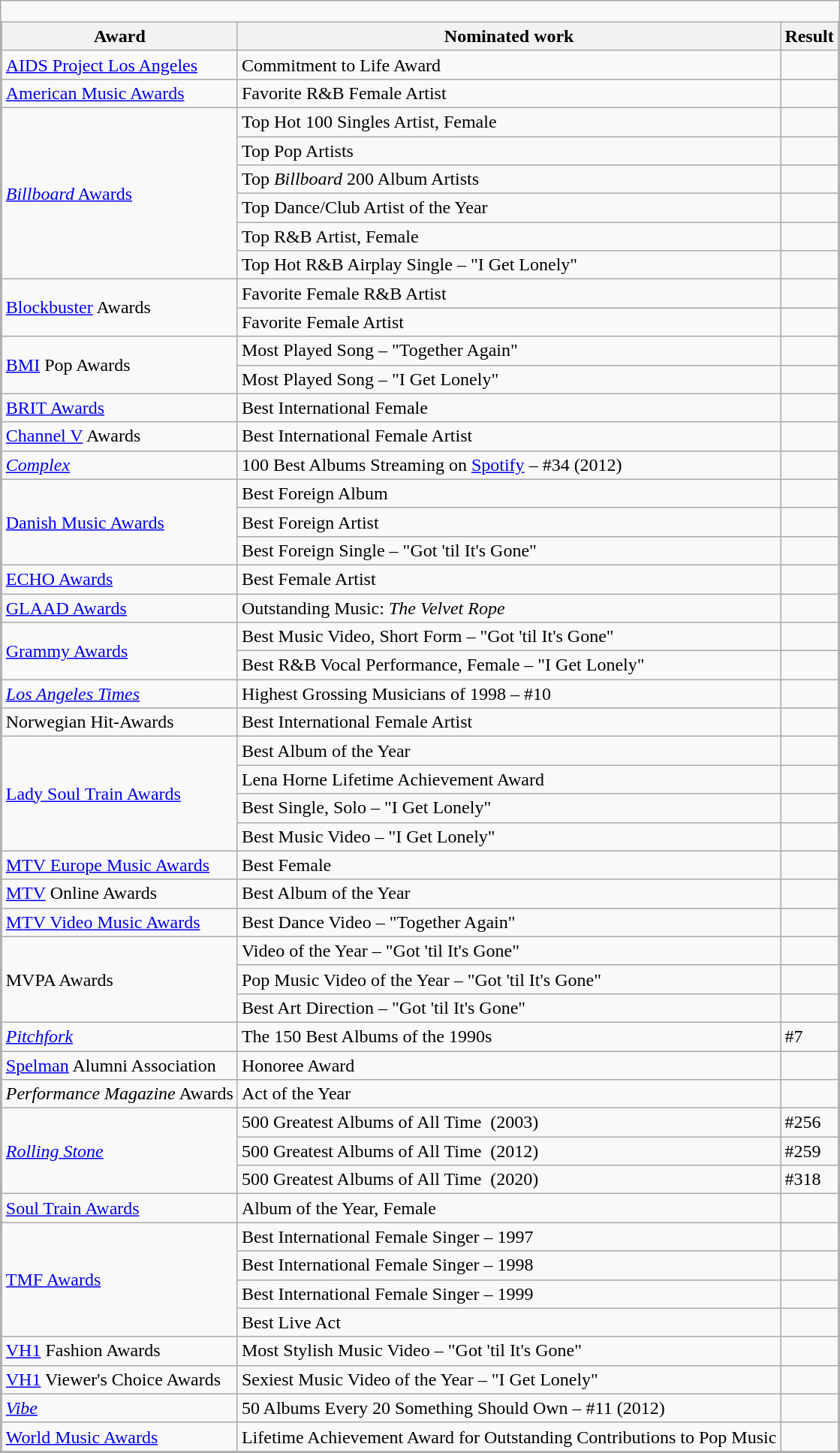<table class="wikitable collapsible">
<tr>
<td style="padding:0; border:none;"><br><table class="wikitable" style="border:none; margin:0;">
<tr>
<th>Award</th>
<th>Nominated work</th>
<th>Result</th>
</tr>
<tr>
<td><a href='#'>AIDS Project Los Angeles</a></td>
<td>Commitment to Life Award</td>
<td></td>
</tr>
<tr>
<td><a href='#'>American Music Awards</a></td>
<td>Favorite R&B Female Artist</td>
<td></td>
</tr>
<tr>
<td rowspan="6"><a href='#'><em>Billboard</em> Awards</a></td>
<td>Top Hot 100 Singles Artist, Female</td>
<td></td>
</tr>
<tr>
<td>Top Pop Artists</td>
<td></td>
</tr>
<tr>
<td>Top <em>Billboard</em> 200 Album Artists</td>
<td></td>
</tr>
<tr>
<td>Top Dance/Club Artist of the Year</td>
<td></td>
</tr>
<tr>
<td>Top R&B Artist, Female</td>
<td></td>
</tr>
<tr>
<td>Top Hot R&B Airplay Single – "I Get Lonely"</td>
<td></td>
</tr>
<tr>
<td rowspan="2"><a href='#'>Blockbuster</a> Awards</td>
<td>Favorite Female R&B Artist</td>
<td></td>
</tr>
<tr>
<td>Favorite Female Artist</td>
<td></td>
</tr>
<tr>
<td rowspan="2"><a href='#'>BMI</a> Pop Awards</td>
<td>Most Played Song – "Together Again"</td>
<td></td>
</tr>
<tr>
<td>Most Played Song – "I Get Lonely"</td>
<td></td>
</tr>
<tr>
<td><a href='#'>BRIT Awards</a></td>
<td>Best International Female</td>
<td></td>
</tr>
<tr>
<td><a href='#'>Channel V</a> Awards</td>
<td>Best International Female Artist</td>
<td></td>
</tr>
<tr>
<td><em><a href='#'>Complex</a></em></td>
<td>100 Best Albums Streaming on <a href='#'>Spotify</a> – #34 (2012)</td>
<td></td>
</tr>
<tr>
<td rowspan="3"><a href='#'>Danish Music Awards</a></td>
<td>Best Foreign Album</td>
<td></td>
</tr>
<tr>
<td>Best Foreign Artist</td>
<td></td>
</tr>
<tr>
<td>Best Foreign Single – "Got 'til It's Gone"</td>
<td></td>
</tr>
<tr>
<td><a href='#'>ECHO Awards</a></td>
<td>Best Female Artist</td>
<td></td>
</tr>
<tr>
<td><a href='#'>GLAAD Awards</a></td>
<td>Outstanding Music: <em>The Velvet Rope</em></td>
<td></td>
</tr>
<tr>
<td rowspan="2"><a href='#'>Grammy Awards</a></td>
<td>Best Music Video, Short Form – "Got 'til It's Gone"</td>
<td></td>
</tr>
<tr>
<td>Best R&B Vocal Performance, Female – "I Get Lonely"</td>
<td></td>
</tr>
<tr>
<td><em><a href='#'>Los Angeles Times</a></em></td>
<td>Highest Grossing Musicians of 1998 – #10</td>
<td></td>
</tr>
<tr>
<td>Norwegian Hit-Awards</td>
<td>Best International Female Artist</td>
<td></td>
</tr>
<tr>
<td rowspan="4"><a href='#'>Lady Soul Train Awards</a></td>
<td>Best Album of the Year</td>
<td></td>
</tr>
<tr>
<td>Lena Horne Lifetime Achievement Award</td>
<td></td>
</tr>
<tr>
<td>Best Single, Solo – "I Get Lonely"</td>
<td></td>
</tr>
<tr>
<td>Best Music Video – "I Get Lonely"</td>
<td></td>
</tr>
<tr>
<td><a href='#'>MTV Europe Music Awards</a></td>
<td>Best Female</td>
<td></td>
</tr>
<tr>
<td><a href='#'>MTV</a> Online Awards</td>
<td>Best Album of the Year</td>
<td></td>
</tr>
<tr>
<td><a href='#'>MTV Video Music Awards</a></td>
<td>Best Dance Video – "Together Again"</td>
<td></td>
</tr>
<tr>
<td rowspan="3">MVPA Awards</td>
<td>Video of the Year – "Got 'til It's Gone"</td>
<td></td>
</tr>
<tr>
<td>Pop Music Video of the Year – "Got 'til It's Gone"</td>
<td></td>
</tr>
<tr>
<td>Best Art Direction – "Got 'til It's Gone"</td>
<td></td>
</tr>
<tr>
<td><em><a href='#'>Pitchfork</a></em></td>
<td>The 150 Best Albums of the 1990s</td>
<td>#7</td>
</tr>
<tr>
<td><a href='#'>Spelman</a> Alumni Association</td>
<td>Honoree Award</td>
<td></td>
</tr>
<tr>
<td><em>Performance Magazine</em> Awards</td>
<td>Act of the Year</td>
<td></td>
</tr>
<tr>
<td rowspan="3"><em><a href='#'>Rolling Stone</a></em></td>
<td>500 Greatest Albums of All Time  (2003)</td>
<td>#256</td>
</tr>
<tr>
<td>500 Greatest Albums of All Time  (2012)</td>
<td>#259</td>
</tr>
<tr>
<td>500 Greatest Albums of All Time  (2020)</td>
<td>#318</td>
</tr>
<tr>
<td><a href='#'>Soul Train Awards</a></td>
<td>Album of the Year, Female</td>
<td></td>
</tr>
<tr>
<td rowspan="4"><a href='#'>TMF Awards</a></td>
<td>Best International Female Singer – 1997</td>
<td></td>
</tr>
<tr>
<td>Best International Female Singer – 1998</td>
<td></td>
</tr>
<tr>
<td>Best International Female Singer – 1999</td>
<td></td>
</tr>
<tr>
<td>Best Live Act</td>
<td></td>
</tr>
<tr>
<td><a href='#'>VH1</a> Fashion Awards</td>
<td>Most Stylish Music Video – "Got 'til It's Gone"</td>
<td></td>
</tr>
<tr>
<td><a href='#'>VH1</a> Viewer's Choice Awards</td>
<td>Sexiest Music Video of the Year – "I Get Lonely"</td>
<td></td>
</tr>
<tr>
<td><em><a href='#'>Vibe</a></em></td>
<td>50 Albums Every 20 Something Should Own – #11 (2012)</td>
<td></td>
</tr>
<tr>
<td><a href='#'>World Music Awards</a></td>
<td>Lifetime Achievement Award for Outstanding Contributions to Pop Music</td>
<td></td>
</tr>
</table>
</td>
</tr>
</table>
